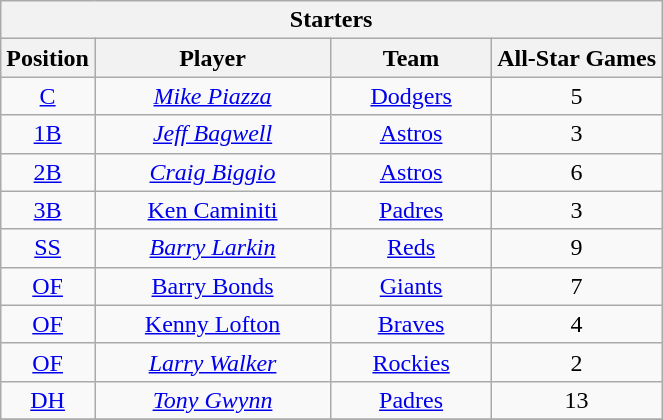<table class="wikitable" style="font-size: 100%; text-align:center;">
<tr>
<th colspan="4">Starters</th>
</tr>
<tr>
<th>Position</th>
<th width="150">Player</th>
<th width="100">Team</th>
<th>All-Star Games</th>
</tr>
<tr>
<td><a href='#'>C</a></td>
<td><em><a href='#'>Mike Piazza</a></em></td>
<td><a href='#'>Dodgers</a></td>
<td>5</td>
</tr>
<tr>
<td><a href='#'>1B</a></td>
<td><em><a href='#'>Jeff Bagwell</a></em></td>
<td><a href='#'>Astros</a></td>
<td>3</td>
</tr>
<tr>
<td><a href='#'>2B</a></td>
<td><em><a href='#'>Craig Biggio</a></em></td>
<td><a href='#'>Astros</a></td>
<td>6</td>
</tr>
<tr>
<td><a href='#'>3B</a></td>
<td><a href='#'>Ken Caminiti</a></td>
<td><a href='#'>Padres</a></td>
<td>3</td>
</tr>
<tr>
<td><a href='#'>SS</a></td>
<td><em><a href='#'>Barry Larkin</a></em></td>
<td><a href='#'>Reds</a></td>
<td>9</td>
</tr>
<tr>
<td><a href='#'>OF</a></td>
<td><a href='#'>Barry Bonds</a></td>
<td><a href='#'>Giants</a></td>
<td>7</td>
</tr>
<tr>
<td><a href='#'>OF</a></td>
<td><a href='#'>Kenny Lofton</a></td>
<td><a href='#'>Braves</a></td>
<td>4</td>
</tr>
<tr>
<td><a href='#'>OF</a></td>
<td><em><a href='#'>Larry Walker</a></em></td>
<td><a href='#'>Rockies</a></td>
<td>2</td>
</tr>
<tr>
<td><a href='#'>DH</a></td>
<td><em><a href='#'>Tony Gwynn</a></em></td>
<td><a href='#'>Padres</a></td>
<td>13</td>
</tr>
<tr>
</tr>
</table>
